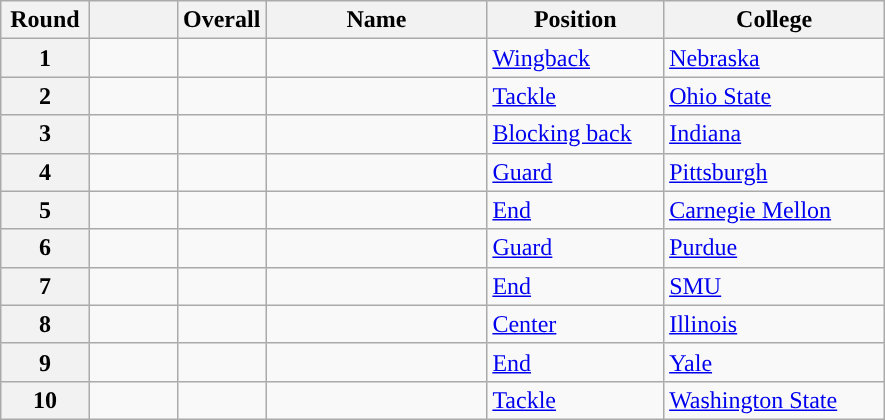<table class="wikitable sortable">
<tr>
<th scope="col" style="width: 10%;">Round</th>
<th scope="col" style="width: 10%;"></th>
<th scope="col" style="width: 10%;">Overall</th>
<th scope="col" style="width: 25%;">Name</th>
<th scope="col" style="width: 20%;">Position</th>
<th scope="col" style="width: 25%;">College</th>
</tr>
<tr>
<th scope="row">1</th>
<td></td>
<td></td>
<td></td>
<td><a href='#'>Wingback</a></td>
<td><a href='#'>Nebraska</a></td>
</tr>
<tr>
<th scope="row">2</th>
<td></td>
<td></td>
<td></td>
<td><a href='#'>Tackle</a></td>
<td><a href='#'>Ohio State</a></td>
</tr>
<tr>
<th scope="row">3</th>
<td></td>
<td></td>
<td></td>
<td><a href='#'>Blocking back</a></td>
<td><a href='#'>Indiana</a></td>
</tr>
<tr>
<th scope="row">4</th>
<td></td>
<td></td>
<td></td>
<td><a href='#'>Guard</a></td>
<td><a href='#'>Pittsburgh</a></td>
</tr>
<tr>
<th scope="row">5</th>
<td></td>
<td></td>
<td></td>
<td><a href='#'>End</a></td>
<td><a href='#'>Carnegie Mellon</a></td>
</tr>
<tr>
<th scope="row">6</th>
<td></td>
<td></td>
<td></td>
<td><a href='#'>Guard</a></td>
<td><a href='#'>Purdue</a></td>
</tr>
<tr>
<th scope="row">7</th>
<td></td>
<td></td>
<td></td>
<td><a href='#'>End</a></td>
<td><a href='#'>SMU</a></td>
</tr>
<tr>
<th scope="row">8</th>
<td></td>
<td></td>
<td></td>
<td><a href='#'>Center</a></td>
<td><a href='#'>Illinois</a></td>
</tr>
<tr>
<th scope="row">9</th>
<td></td>
<td></td>
<td></td>
<td><a href='#'>End</a></td>
<td><a href='#'>Yale</a></td>
</tr>
<tr>
<th scope="row">10</th>
<td></td>
<td></td>
<td></td>
<td><a href='#'>Tackle</a></td>
<td><a href='#'>Washington State</a></td>
</tr>
</table>
